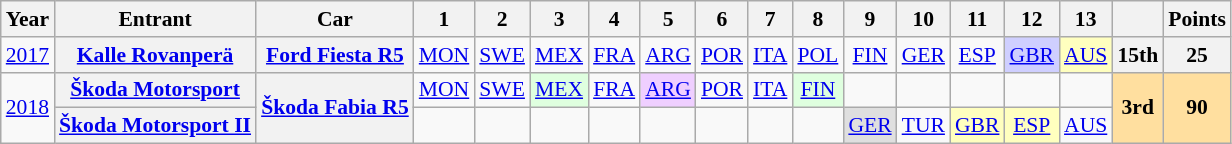<table class="wikitable" border="1" style="text-align:center; font-size:90%;">
<tr>
<th>Year</th>
<th>Entrant</th>
<th>Car</th>
<th>1</th>
<th>2</th>
<th>3</th>
<th>4</th>
<th>5</th>
<th>6</th>
<th>7</th>
<th>8</th>
<th>9</th>
<th>10</th>
<th>11</th>
<th>12</th>
<th>13</th>
<th></th>
<th>Points</th>
</tr>
<tr>
<td><a href='#'>2017</a></td>
<th><a href='#'>Kalle Rovanperä</a></th>
<th><a href='#'>Ford Fiesta R5</a></th>
<td><a href='#'>MON</a></td>
<td><a href='#'>SWE</a></td>
<td><a href='#'>MEX</a></td>
<td><a href='#'>FRA</a></td>
<td><a href='#'>ARG</a></td>
<td><a href='#'>POR</a></td>
<td><a href='#'>ITA</a></td>
<td><a href='#'>POL</a></td>
<td><a href='#'>FIN</a></td>
<td><a href='#'>GER</a></td>
<td><a href='#'>ESP</a></td>
<td style="background:#CFCFFF;"><a href='#'>GBR</a><br></td>
<td style="background:#FFFFBF;"><a href='#'>AUS</a><br></td>
<th>15th</th>
<th>25</th>
</tr>
<tr>
<td rowspan="2"><a href='#'>2018</a></td>
<th><a href='#'>Škoda Motorsport</a></th>
<th rowspan="2"><a href='#'>Škoda Fabia R5</a></th>
<td><a href='#'>MON</a></td>
<td><a href='#'>SWE</a></td>
<td style="background:#DFFFDF;"><a href='#'>MEX</a><br></td>
<td><a href='#'>FRA</a></td>
<td style="background:#EFCFFF;"><a href='#'>ARG</a><br></td>
<td><a href='#'>POR</a></td>
<td><a href='#'>ITA</a></td>
<td style="background:#DFFFDF;"><a href='#'>FIN</a><br></td>
<td></td>
<td></td>
<td></td>
<td></td>
<td></td>
<th rowspan="2" style="background:#ffdf9f;">3rd</th>
<th rowspan="2" style="background:#ffdf9f;">90</th>
</tr>
<tr>
<th><a href='#'>Škoda Motorsport II</a></th>
<td></td>
<td></td>
<td></td>
<td></td>
<td></td>
<td></td>
<td></td>
<td></td>
<td style="background:#DFDFDF;"><a href='#'>GER</a><br></td>
<td><a href='#'>TUR</a></td>
<td style="background:#FFFFBF;"><a href='#'>GBR</a><br></td>
<td style="background:#FFFFBF;"><a href='#'>ESP</a><br></td>
<td><a href='#'>AUS</a></td>
</tr>
</table>
